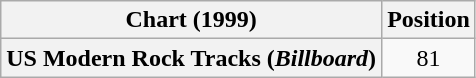<table class="wikitable plainrowheaders" style="text-align:center">
<tr>
<th>Chart (1999)</th>
<th>Position</th>
</tr>
<tr>
<th scope="row">US Modern Rock Tracks (<em>Billboard</em>)</th>
<td>81</td>
</tr>
</table>
